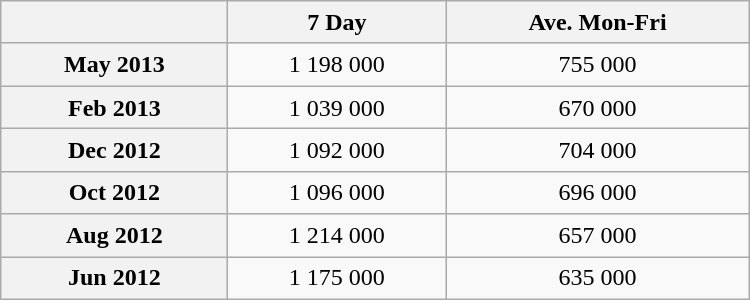<table class="wikitable sortable" style="text-align:center; width:500px; height:200px;">
<tr>
<th></th>
<th>7 Day</th>
<th>Ave. Mon-Fri</th>
</tr>
<tr>
<th scope="row">May 2013</th>
<td>1 198 000</td>
<td>755 000</td>
</tr>
<tr>
<th scope="row">Feb 2013</th>
<td>1 039 000</td>
<td>670 000</td>
</tr>
<tr>
<th scope="row">Dec 2012</th>
<td>1 092 000</td>
<td>704 000</td>
</tr>
<tr>
<th scope="row">Oct 2012</th>
<td>1 096 000</td>
<td>696 000</td>
</tr>
<tr>
<th scope="row">Aug 2012</th>
<td>1 214 000</td>
<td>657 000</td>
</tr>
<tr>
<th scope="row">Jun 2012</th>
<td>1 175 000</td>
<td>635 000</td>
</tr>
</table>
